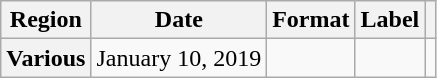<table class="wikitable plainrowheaders">
<tr>
<th>Region</th>
<th>Date</th>
<th>Format</th>
<th>Label</th>
<th></th>
</tr>
<tr>
<th scope="row">Various</th>
<td>January 10, 2019</td>
<td></td>
<td></td>
<td></td>
</tr>
</table>
